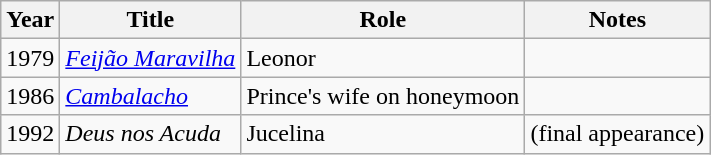<table class="wikitable sortable">
<tr>
<th>Year</th>
<th>Title</th>
<th>Role</th>
<th>Notes</th>
</tr>
<tr>
<td>1979</td>
<td><em><a href='#'>Feijão Maravilha</a></em></td>
<td>Leonor</td>
<td></td>
</tr>
<tr>
<td>1986</td>
<td><em><a href='#'>Cambalacho</a></em></td>
<td>Prince's wife on honeymoon</td>
<td></td>
</tr>
<tr>
<td>1992</td>
<td><em>Deus nos Acuda</em></td>
<td>Jucelina</td>
<td>(final appearance)</td>
</tr>
</table>
